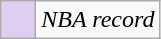<table class="wikitable">
<tr>
<td style="background:#E0CEF2; width:1em;"></td>
<td><em>NBA record</em></td>
</tr>
</table>
